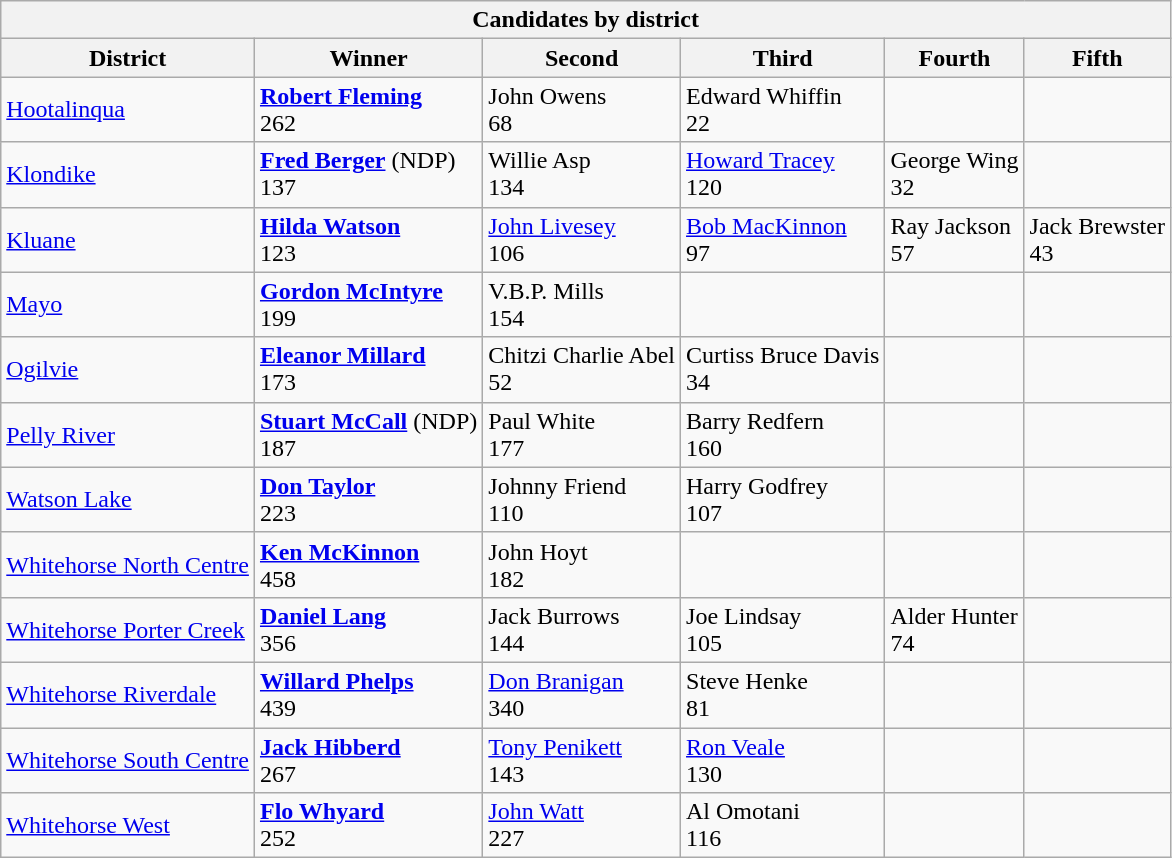<table class=wikitable>
<tr>
<th colspan=9 align=center><strong>Candidates by district</strong></th>
</tr>
<tr>
<th>District</th>
<th>Winner</th>
<th>Second</th>
<th>Third</th>
<th>Fourth</th>
<th>Fifth</th>
</tr>
<tr>
<td><a href='#'>Hootalinqua</a></td>
<td><strong><a href='#'>Robert Fleming</a></strong><br>262</td>
<td>John Owens<br>68</td>
<td>Edward Whiffin<br>22</td>
<td></td>
<td></td>
</tr>
<tr>
<td><a href='#'>Klondike</a></td>
<td><strong><a href='#'>Fred Berger</a></strong> (NDP)<br>137</td>
<td>Willie Asp<br>134</td>
<td><a href='#'>Howard Tracey</a><br>120</td>
<td>George Wing<br>32</td>
<td></td>
</tr>
<tr>
<td><a href='#'>Kluane</a></td>
<td><strong><a href='#'>Hilda Watson</a></strong><br>123</td>
<td><a href='#'>John Livesey</a><br>106</td>
<td><a href='#'>Bob MacKinnon</a><br>97</td>
<td>Ray Jackson<br>57</td>
<td>Jack Brewster<br>43</td>
</tr>
<tr>
<td><a href='#'>Mayo</a></td>
<td><strong><a href='#'>Gordon McIntyre</a></strong><br>199</td>
<td>V.B.P. Mills<br>154</td>
<td></td>
<td></td>
<td></td>
</tr>
<tr>
<td><a href='#'>Ogilvie</a></td>
<td><strong><a href='#'>Eleanor Millard</a></strong><br>173</td>
<td>Chitzi Charlie Abel<br>52</td>
<td>Curtiss Bruce Davis<br>34</td>
<td></td>
<td></td>
</tr>
<tr>
<td><a href='#'>Pelly River</a></td>
<td><strong><a href='#'>Stuart McCall</a></strong> (NDP)<br>187</td>
<td>Paul White<br>177</td>
<td>Barry Redfern<br>160</td>
<td></td>
<td></td>
</tr>
<tr>
<td><a href='#'>Watson Lake</a></td>
<td><strong><a href='#'>Don Taylor</a></strong><br>223</td>
<td>Johnny Friend<br>110</td>
<td>Harry Godfrey<br>107</td>
<td></td>
<td></td>
</tr>
<tr>
<td><a href='#'>Whitehorse North Centre</a></td>
<td><strong><a href='#'>Ken McKinnon</a></strong><br>458</td>
<td>John Hoyt<br>182</td>
<td></td>
<td></td>
<td></td>
</tr>
<tr>
<td><a href='#'>Whitehorse Porter Creek</a></td>
<td><strong><a href='#'>Daniel Lang</a></strong><br>356</td>
<td>Jack Burrows<br>144</td>
<td>Joe Lindsay<br>105</td>
<td>Alder Hunter<br>74</td>
<td></td>
</tr>
<tr>
<td><a href='#'>Whitehorse Riverdale</a></td>
<td><strong><a href='#'>Willard Phelps</a></strong><br>439</td>
<td><a href='#'>Don Branigan</a><br>340</td>
<td>Steve Henke<br>81</td>
<td></td>
<td></td>
</tr>
<tr>
<td><a href='#'>Whitehorse South Centre</a></td>
<td><strong><a href='#'>Jack Hibberd</a></strong><br>267</td>
<td><a href='#'>Tony Penikett</a><br>143</td>
<td><a href='#'>Ron Veale</a><br>130</td>
<td></td>
<td></td>
</tr>
<tr>
<td><a href='#'>Whitehorse West</a></td>
<td><strong><a href='#'>Flo Whyard</a></strong><br>252</td>
<td><a href='#'>John Watt</a><br>227</td>
<td>Al Omotani<br>116</td>
<td></td>
<td></td>
</tr>
</table>
